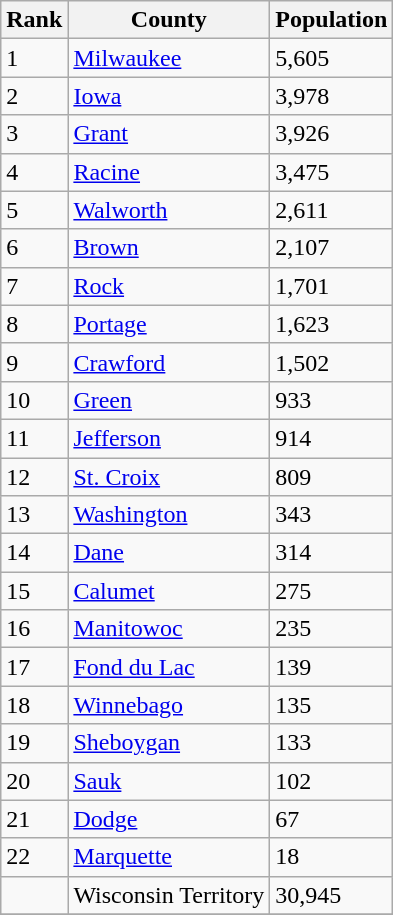<table class=wikitable>
<tr>
<th>Rank</th>
<th>County</th>
<th>Population</th>
</tr>
<tr>
<td>1</td>
<td><a href='#'>Milwaukee</a></td>
<td>5,605</td>
</tr>
<tr>
<td>2</td>
<td><a href='#'>Iowa</a></td>
<td>3,978</td>
</tr>
<tr>
<td>3</td>
<td><a href='#'>Grant</a></td>
<td>3,926</td>
</tr>
<tr>
<td>4</td>
<td><a href='#'>Racine</a></td>
<td>3,475</td>
</tr>
<tr>
<td>5</td>
<td><a href='#'>Walworth</a></td>
<td>2,611</td>
</tr>
<tr>
<td>6</td>
<td><a href='#'>Brown</a></td>
<td>2,107</td>
</tr>
<tr>
<td>7</td>
<td><a href='#'>Rock</a></td>
<td>1,701</td>
</tr>
<tr>
<td>8</td>
<td><a href='#'>Portage</a></td>
<td>1,623</td>
</tr>
<tr>
<td>9</td>
<td><a href='#'>Crawford</a></td>
<td>1,502</td>
</tr>
<tr>
<td>10</td>
<td><a href='#'>Green</a></td>
<td>933</td>
</tr>
<tr>
<td>11</td>
<td><a href='#'>Jefferson</a></td>
<td>914</td>
</tr>
<tr>
<td>12</td>
<td><a href='#'>St. Croix</a></td>
<td>809</td>
</tr>
<tr>
<td>13</td>
<td><a href='#'>Washington</a></td>
<td>343</td>
</tr>
<tr>
<td>14</td>
<td><a href='#'>Dane</a></td>
<td>314</td>
</tr>
<tr>
<td>15</td>
<td><a href='#'>Calumet</a></td>
<td>275</td>
</tr>
<tr>
<td>16</td>
<td><a href='#'>Manitowoc</a></td>
<td>235</td>
</tr>
<tr>
<td>17</td>
<td><a href='#'>Fond du Lac</a></td>
<td>139</td>
</tr>
<tr>
<td>18</td>
<td><a href='#'>Winnebago</a></td>
<td>135</td>
</tr>
<tr>
<td>19</td>
<td><a href='#'>Sheboygan</a></td>
<td>133</td>
</tr>
<tr>
<td>20</td>
<td><a href='#'>Sauk</a></td>
<td>102</td>
</tr>
<tr>
<td>21</td>
<td><a href='#'>Dodge</a></td>
<td>67</td>
</tr>
<tr>
<td>22</td>
<td><a href='#'>Marquette</a></td>
<td>18</td>
</tr>
<tr>
<td></td>
<td>Wisconsin Territory</td>
<td>30,945</td>
</tr>
<tr>
</tr>
</table>
